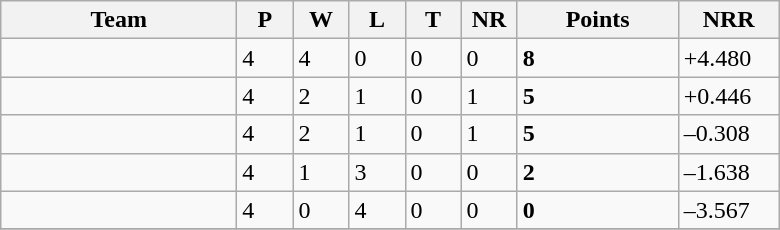<table class="wikitable">
<tr>
<th width=150>Team</th>
<th width=30 abbr="Played">P</th>
<th width=30 abbr="Won">W</th>
<th width=30 abbr="Lost">L</th>
<th width=30 abbr="Tied">T</th>
<th width=30 abbr="No result">NR</th>
<th width=100 abbr="Points">Points</th>
<th width=60 abbr="Net run rate">NRR</th>
</tr>
<tr>
<td align="left"></td>
<td>4</td>
<td>4</td>
<td>0</td>
<td>0</td>
<td>0</td>
<td><strong>8</strong></td>
<td>+4.480</td>
</tr>
<tr>
<td align="left"></td>
<td>4</td>
<td>2</td>
<td>1</td>
<td>0</td>
<td>1</td>
<td><strong>5</strong></td>
<td>+0.446</td>
</tr>
<tr>
<td align="left"></td>
<td>4</td>
<td>2</td>
<td>1</td>
<td>0</td>
<td>1</td>
<td><strong>5</strong></td>
<td>–0.308</td>
</tr>
<tr>
<td align="left"></td>
<td>4</td>
<td>1</td>
<td>3</td>
<td>0</td>
<td>0</td>
<td><strong>2</strong></td>
<td>–1.638</td>
</tr>
<tr>
<td align="left"></td>
<td>4</td>
<td>0</td>
<td>4</td>
<td>0</td>
<td>0</td>
<td><strong>0</strong></td>
<td>–3.567</td>
</tr>
<tr>
</tr>
</table>
